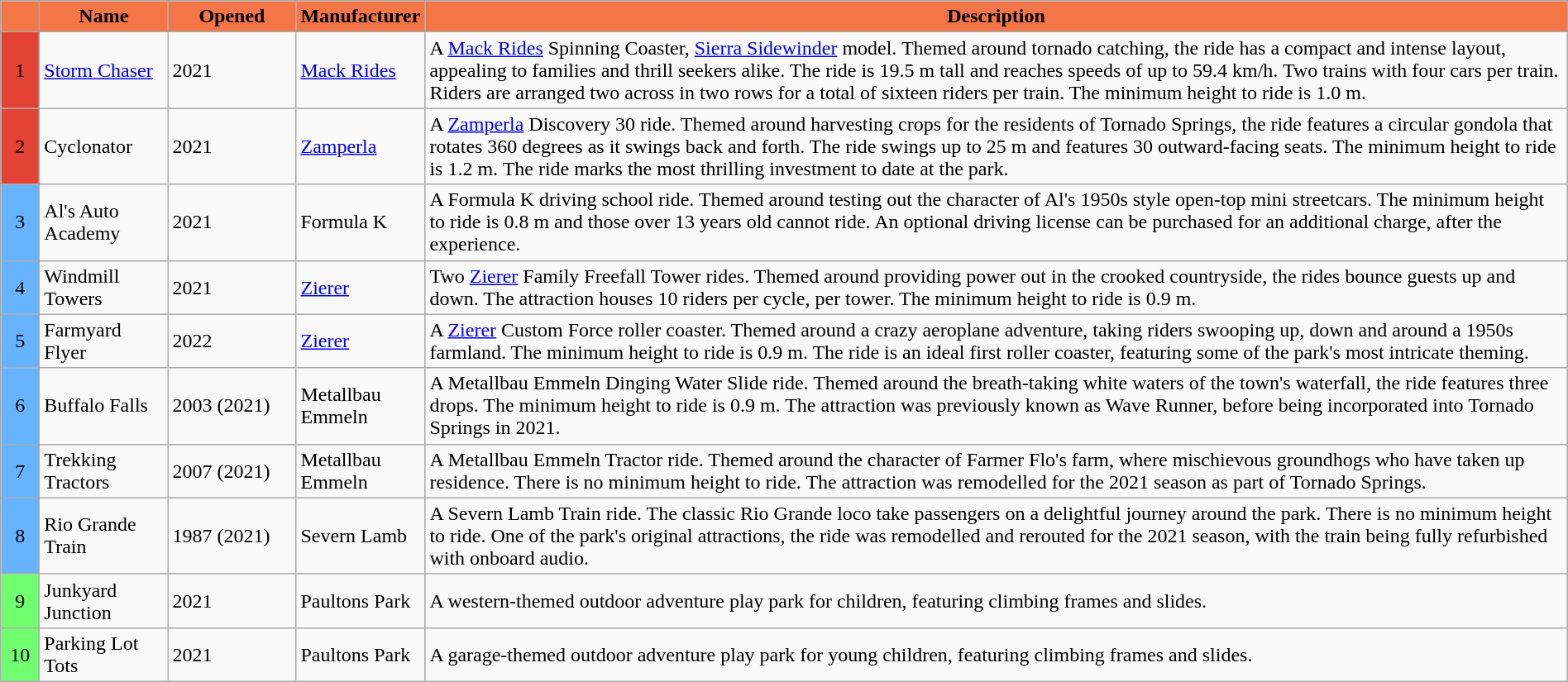<table class="wikitable" style="width: 100%; font sizes: 95%;">
<tr>
<th style="background-color: #f47545; width: 1.5em;"></th>
<th style="background-color: #f47545; width: 6em;">Name</th>
<th style="background-color: #f47545; width: 6em;">Opened</th>
<th style="background-color: #f47545; width: 6em;">Manufacturer</th>
<th style="background-color: #f47545;">Description</th>
</tr>
<tr>
<td bgcolor="#e34234" style="text-align: center;">1</td>
<td><a href='#'>Storm Chaser</a></td>
<td>2021</td>
<td><a href='#'>Mack Rides</a></td>
<td>A <a href='#'>Mack Rides</a> Spinning Coaster, <a href='#'>Sierra Sidewinder</a> model. Themed around tornado catching, the ride has a compact and intense layout, appealing to families and thrill seekers alike. The ride is 19.5 m tall and reaches speeds of up to 59.4 km/h. Two trains with four cars per train. Riders are arranged two across in two rows for a total of sixteen riders per train. The minimum height to ride is 1.0 m.</td>
</tr>
<tr>
<td bgcolor="#e34234" style="text-align: center;">2</td>
<td>Cyclonator</td>
<td>2021</td>
<td><a href='#'>Zamperla</a></td>
<td>A <a href='#'>Zamperla</a> Discovery 30 ride. Themed around harvesting crops for the residents of Tornado Springs, the ride features a circular gondola that rotates 360 degrees as it swings back and forth. The ride swings up to 25 m and features 30 outward-facing seats. The minimum height to ride is 1.2 m. The ride marks the most thrilling investment to date at the park.</td>
</tr>
<tr>
<td bgcolor="#66b3ff" style="text-align: center;">3</td>
<td>Al's Auto Academy</td>
<td>2021</td>
<td>Formula K</td>
<td>A Formula K driving school ride. Themed around testing out the character of Al's 1950s style open-top mini streetcars. The minimum height to ride is 0.8 m and those over 13 years old cannot ride. An optional  driving license can be purchased for an additional charge, after the experience.</td>
</tr>
<tr>
<td bgcolor="#66b3ff" style="text-align: center;">4</td>
<td>Windmill Towers</td>
<td>2021</td>
<td><a href='#'>Zierer</a></td>
<td>Two <a href='#'>Zierer</a> Family Freefall Tower rides. Themed around providing power out in the crooked countryside, the rides bounce guests up and down. The attraction houses 10 riders per cycle, per tower. The minimum height to ride is 0.9 m.</td>
</tr>
<tr>
<td bgcolor="#66b3ff" style="text-align: center;">5</td>
<td>Farmyard Flyer</td>
<td>2022</td>
<td><a href='#'>Zierer</a></td>
<td>A <a href='#'>Zierer</a> Custom Force roller coaster. Themed around a crazy aeroplane adventure, taking riders swooping up, down and around a 1950s farmland. The minimum height to ride is 0.9 m. The ride is an ideal first roller coaster, featuring some of the park's most intricate theming.</td>
</tr>
<tr>
<td bgcolor="#66b3ff" style="text-align: center;">6</td>
<td>Buffalo Falls</td>
<td>2003 (2021)</td>
<td>Metallbau Emmeln</td>
<td>A Metallbau Emmeln Dinging Water Slide ride. Themed around the breath-taking white waters of the town's waterfall, the ride features three drops. The minimum height to ride is 0.9 m. The attraction was previously known as Wave Runner, before being incorporated into Tornado Springs in 2021.</td>
</tr>
<tr>
<td bgcolor="#66b3ff" style="text-align: center;">7</td>
<td>Trekking Tractors</td>
<td>2007 (2021)</td>
<td>Metallbau Emmeln</td>
<td>A Metallbau Emmeln Tractor ride. Themed around the character of Farmer Flo's farm, where mischievous groundhogs who have taken up residence. There is no minimum height to ride. The attraction was remodelled for the 2021 season as part of Tornado Springs.</td>
</tr>
<tr>
<td bgcolor="#66b3ff" style="text-align: center;">8</td>
<td>Rio Grande Train</td>
<td>1987 (2021)</td>
<td>Severn Lamb</td>
<td>A Severn Lamb Train ride. The classic Rio Grande loco take passengers on a delightful journey around the park. There is no minimum height to ride. One of the park's original attractions, the ride was remodelled and rerouted for the 2021 season, with the train being fully refurbished with onboard audio.</td>
</tr>
<tr>
<td bgcolor="#70FF6E" style="text-align: center;">9</td>
<td>Junkyard Junction</td>
<td>2021</td>
<td>Paultons Park</td>
<td>A western-themed outdoor adventure play park for children, featuring climbing frames and slides.</td>
</tr>
<tr>
<td bgcolor="#70FF6E" style="text-align: center;">10</td>
<td>Parking Lot Tots</td>
<td>2021</td>
<td>Paultons Park</td>
<td>A garage-themed outdoor adventure play park for young children, featuring climbing frames and slides.</td>
</tr>
</table>
